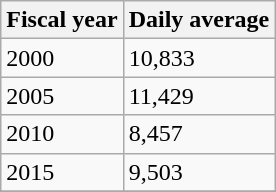<table class="wikitable">
<tr>
<th>Fiscal year</th>
<th>Daily average</th>
</tr>
<tr>
<td>2000</td>
<td>10,833</td>
</tr>
<tr>
<td>2005</td>
<td>11,429</td>
</tr>
<tr>
<td>2010</td>
<td>8,457</td>
</tr>
<tr>
<td>2015</td>
<td>9,503</td>
</tr>
<tr>
</tr>
</table>
